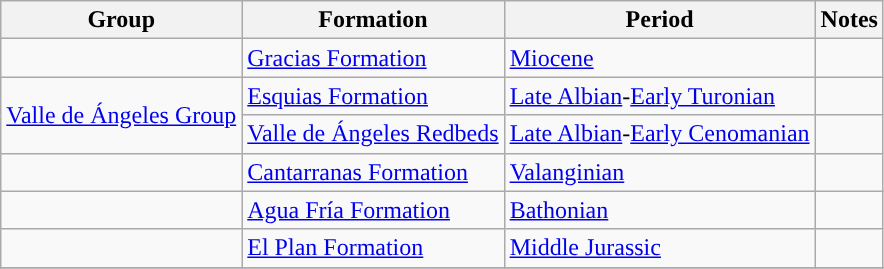<table class="wikitable sortable">
<tr>
<th>Group</th>
<th>Formation</th>
<th>Period</th>
<th class="unsortable">Notes</th>
</tr>
<tr>
<td></td>
<td><a href='#'>Gracias Formation</a></td>
<td style="background-color: "><a href='#'>Miocene</a></td>
<td align=center></td>
</tr>
<tr>
<td rowspan=2><a href='#'>Valle de Ángeles Group</a></td>
<td><a href='#'>Esquias Formation</a></td>
<td style="background-color: "><a href='#'>Late Albian</a>-<a href='#'>Early Turonian</a></td>
<td align=center></td>
</tr>
<tr>
<td><a href='#'>Valle de Ángeles Redbeds</a></td>
<td style="background-color: "><a href='#'>Late Albian</a>-<a href='#'>Early Cenomanian</a></td>
<td align=center></td>
</tr>
<tr>
<td></td>
<td><a href='#'>Cantarranas Formation</a></td>
<td style="background-color: "><a href='#'>Valanginian</a></td>
<td align=center></td>
</tr>
<tr>
<td></td>
<td><a href='#'>Agua Fría Formation</a></td>
<td style="background-color: "><a href='#'>Bathonian</a></td>
<td align=center></td>
</tr>
<tr>
<td></td>
<td><a href='#'>El Plan Formation</a></td>
<td style="background-color: "><a href='#'>Middle Jurassic</a></td>
<td align=center></td>
</tr>
<tr>
</tr>
</table>
